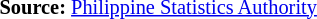<table style="font-size:85%;" '|>
<tr>
<td><br><p>
<strong>Source:</strong> <a href='#'>Philippine Statistics Authority</a>
</p></td>
</tr>
</table>
